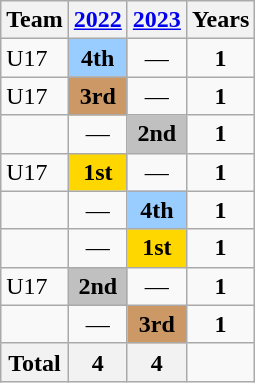<table class="wikitable" style="text-align:center">
<tr>
<th>Team</th>
<th><a href='#'>2022</a></th>
<th><a href='#'>2023</a></th>
<th>Years</th>
</tr>
<tr>
<td align=left> U17</td>
<td style="background:#9acdff"><strong>4th</strong></td>
<td>—</td>
<td><strong>1</strong></td>
</tr>
<tr>
<td align=left> U17</td>
<td style="background:#cc9966"><strong>3rd</strong></td>
<td>—</td>
<td><strong>1</strong></td>
</tr>
<tr>
<td align=left></td>
<td>—</td>
<td style="background:silver"><strong>2nd</strong></td>
<td><strong>1</strong></td>
</tr>
<tr>
<td align=left> U17</td>
<td style="background:gold"><strong>1st</strong></td>
<td>—</td>
<td><strong>1</strong></td>
</tr>
<tr>
<td align=left></td>
<td>—</td>
<td style="background:#9acdff"><strong>4th</strong></td>
<td><strong>1</strong></td>
</tr>
<tr>
<td align=left></td>
<td>—</td>
<td style="background:gold"><strong>1st</strong></td>
<td><strong>1</strong></td>
</tr>
<tr>
<td align=left>  U17</td>
<td style="background:silver"><strong>2nd</strong></td>
<td>—</td>
<td><strong>1</strong></td>
</tr>
<tr>
<td align=left></td>
<td>—</td>
<td style="background:#cc9966"><strong>3rd</strong></td>
<td><strong>1</strong></td>
</tr>
<tr>
<th>Total</th>
<th>4</th>
<th>4</th>
</tr>
</table>
